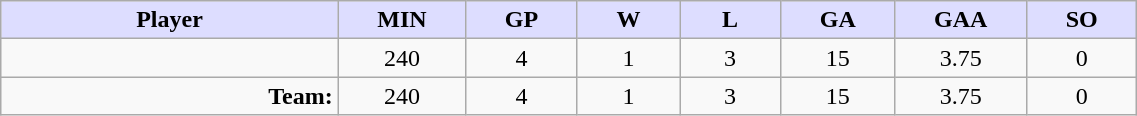<table style="width:60%;" class="wikitable sortable">
<tr>
<th style="background:#ddf; width:10%;">Player</th>
<th style="width:3%; background:#ddf;" title="Minutes played">MIN</th>
<th style="width:3%; background:#ddf;" title="Games played in">GP</th>
<th style="width:3%; background:#ddf;" title="Wins">W</th>
<th style="width:3%; background:#ddf;" title="Losses">L</th>
<th style="width:3%; background:#ddf;" title="Goals against">GA</th>
<th style="width:3%; background:#ddf;" title="Goals against average">GAA</th>
<th style="width:3%; background:#ddf;" title="Shut-outs">SO</th>
</tr>
<tr style="text-align:center;">
<td style="text-align:right;"></td>
<td>240</td>
<td>4</td>
<td>1</td>
<td>3</td>
<td>15</td>
<td>3.75</td>
<td>0</td>
</tr>
<tr style="text-align:center;">
<td style="text-align:right;"><strong>Team:</strong></td>
<td>240</td>
<td>4</td>
<td>1</td>
<td>3</td>
<td>15</td>
<td>3.75</td>
<td>0</td>
</tr>
</table>
